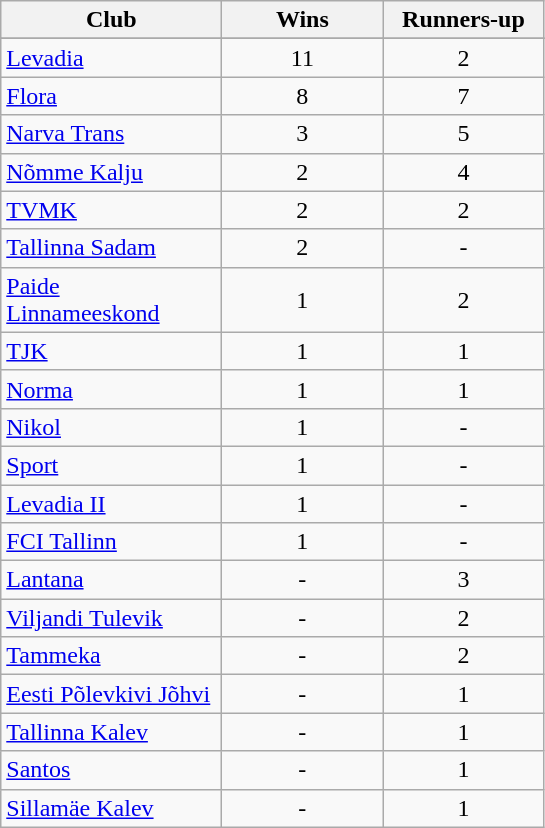<table class="wikitable" style="text-align: center;">
<tr>
<th width=140>Club</th>
<th width=100>Wins</th>
<th width=100>Runners-up</th>
</tr>
<tr>
</tr>
<tr>
<td align=left><a href='#'>Levadia</a></td>
<td>11</td>
<td>2</td>
</tr>
<tr>
<td align=left><a href='#'>Flora</a></td>
<td>8</td>
<td>7</td>
</tr>
<tr>
<td align=left><a href='#'>Narva Trans</a></td>
<td>3</td>
<td>5</td>
</tr>
<tr>
<td align=left><a href='#'>Nõmme Kalju</a></td>
<td>2</td>
<td>4</td>
</tr>
<tr>
<td align=left><a href='#'>TVMK</a></td>
<td>2</td>
<td>2</td>
</tr>
<tr>
<td align=left><a href='#'>Tallinna Sadam</a></td>
<td>2</td>
<td>-</td>
</tr>
<tr>
<td align="left"><a href='#'>Paide Linnameeskond</a></td>
<td>1</td>
<td>2</td>
</tr>
<tr>
<td align=left><a href='#'>TJK</a></td>
<td>1</td>
<td>1</td>
</tr>
<tr>
<td align=left><a href='#'>Norma</a></td>
<td>1</td>
<td>1</td>
</tr>
<tr>
<td align=left><a href='#'>Nikol</a></td>
<td>1</td>
<td>-</td>
</tr>
<tr>
<td align=left><a href='#'>Sport</a></td>
<td>1</td>
<td>-</td>
</tr>
<tr>
<td align=left><a href='#'>Levadia II</a></td>
<td>1</td>
<td>-</td>
</tr>
<tr>
<td align=left><a href='#'>FCI Tallinn</a></td>
<td>1</td>
<td>-</td>
</tr>
<tr>
<td align=left><a href='#'>Lantana</a></td>
<td>-</td>
<td>3</td>
</tr>
<tr>
<td align=left><a href='#'>Viljandi Tulevik</a></td>
<td>-</td>
<td>2</td>
</tr>
<tr>
<td align=left><a href='#'>Tammeka</a></td>
<td>-</td>
<td>2</td>
</tr>
<tr>
<td align=left><a href='#'>Eesti Põlevkivi Jõhvi</a></td>
<td>-</td>
<td>1</td>
</tr>
<tr>
<td align=left><a href='#'>Tallinna Kalev</a></td>
<td>-</td>
<td>1</td>
</tr>
<tr>
<td align=left><a href='#'>Santos</a></td>
<td>-</td>
<td>1</td>
</tr>
<tr>
<td align=left><a href='#'>Sillamäe Kalev</a></td>
<td>-</td>
<td>1</td>
</tr>
</table>
